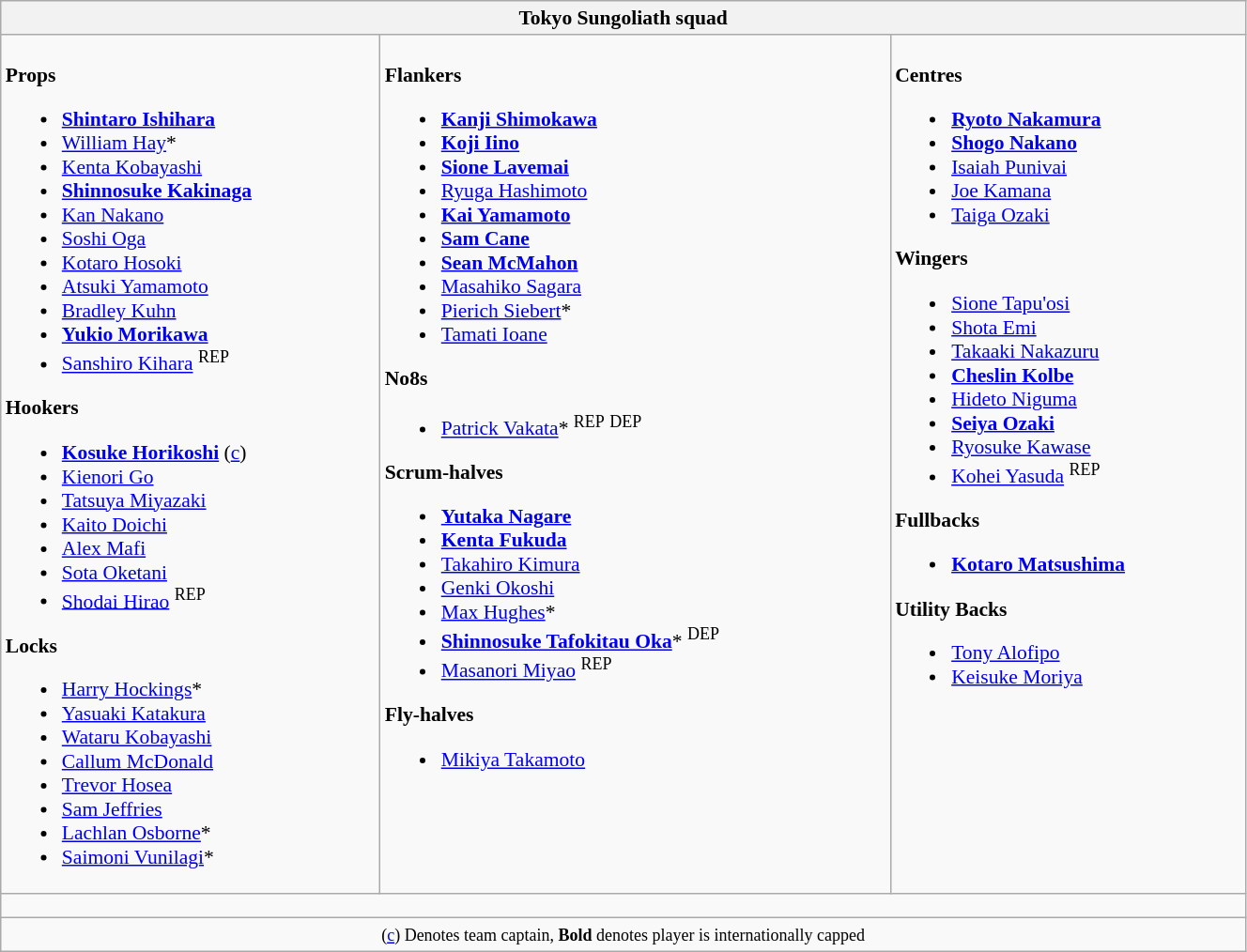<table class="wikitable" style="text-align:left; font-size:90%; width:70%">
<tr>
<th colspan="100%">Tokyo Sungoliath squad</th>
</tr>
<tr valign="top">
<td><br><strong>Props</strong><ul><li> <strong><a href='#'>Shintaro Ishihara</a></strong></li><li> <a href='#'>William Hay</a>*</li><li> <a href='#'>Kenta Kobayashi</a></li><li> <strong><a href='#'>Shinnosuke Kakinaga</a></strong></li><li> <a href='#'>Kan Nakano</a></li><li> <a href='#'>Soshi Oga</a></li><li> <a href='#'>Kotaro Hosoki</a></li><li> <a href='#'>Atsuki Yamamoto</a></li><li> <a href='#'>Bradley Kuhn</a></li><li> <strong><a href='#'>Yukio Morikawa</a></strong></li><li> <a href='#'>Sanshiro Kihara</a> <sup>REP</sup></li></ul><strong>Hookers</strong><ul><li> <strong><a href='#'>Kosuke Horikoshi</a></strong> (<a href='#'>c</a>)</li><li> <a href='#'>Kienori Go</a></li><li> <a href='#'>Tatsuya Miyazaki</a></li><li> <a href='#'>Kaito Doichi</a></li><li> <a href='#'>Alex Mafi</a></li><li> <a href='#'>Sota Oketani</a></li><li> <a href='#'>Shodai Hirao</a> <sup>REP</sup></li></ul><strong>Locks</strong><ul><li> <a href='#'>Harry Hockings</a>*</li><li> <a href='#'>Yasuaki Katakura</a></li><li> <a href='#'>Wataru Kobayashi</a></li><li> <a href='#'>Callum McDonald</a></li><li> <a href='#'>Trevor Hosea</a></li><li> <a href='#'>Sam Jeffries</a></li><li> <a href='#'>Lachlan Osborne</a>*</li><li> <a href='#'>Saimoni Vunilagi</a>*</li></ul></td>
<td><br><strong>Flankers</strong><ul><li> <strong><a href='#'>Kanji Shimokawa</a></strong></li><li> <strong><a href='#'>Koji Iino</a></strong></li><li> <strong><a href='#'>Sione Lavemai</a></strong></li><li> <a href='#'>Ryuga Hashimoto</a></li><li> <strong><a href='#'>Kai Yamamoto</a></strong></li><li> <strong><a href='#'>Sam Cane</a></strong></li><li> <strong><a href='#'>Sean McMahon</a></strong></li><li> <a href='#'>Masahiko Sagara</a></li><li> <a href='#'>Pierich Siebert</a>*</li><li> <a href='#'>Tamati Ioane</a></li></ul><strong>No8s</strong><ul><li> <a href='#'>Patrick Vakata</a>* <sup>REP</sup> <sup>DEP</sup></li></ul><strong>Scrum-halves</strong><ul><li> <strong><a href='#'>Yutaka Nagare</a></strong></li><li> <strong><a href='#'>Kenta Fukuda</a></strong></li><li> <a href='#'>Takahiro Kimura</a></li><li> <a href='#'>Genki Okoshi</a></li><li> <a href='#'>Max Hughes</a>*</li><li> <strong><a href='#'>Shinnosuke Tafokitau Oka</a></strong>* <sup>DEP</sup> </li><li> <a href='#'>Masanori Miyao</a> <sup>REP</sup></li></ul><strong>Fly-halves</strong><ul><li> <a href='#'>Mikiya Takamoto</a></li></ul></td>
<td><br><strong>Centres</strong><ul><li> <strong><a href='#'>Ryoto Nakamura</a></strong></li><li> <strong><a href='#'>Shogo Nakano</a></strong></li><li> <a href='#'>Isaiah Punivai</a></li><li> <a href='#'>Joe Kamana</a></li><li> <a href='#'>Taiga Ozaki</a></li></ul><strong>Wingers</strong><ul><li> <a href='#'>Sione Tapu'osi</a></li><li> <a href='#'>Shota Emi</a></li><li> <a href='#'>Takaaki Nakazuru</a></li><li> <strong><a href='#'>Cheslin Kolbe</a></strong></li><li> <a href='#'>Hideto Niguma</a></li><li> <strong><a href='#'>Seiya Ozaki</a></strong></li><li> <a href='#'>Ryosuke Kawase</a></li><li> <a href='#'>Kohei Yasuda</a> <sup>REP</sup></li></ul><strong>Fullbacks</strong><ul><li> <strong><a href='#'>Kotaro Matsushima</a></strong></li></ul><strong>Utility Backs</strong><ul><li> <a href='#'>Tony Alofipo</a></li><li> <a href='#'>Keisuke Moriya</a></li></ul></td>
</tr>
<tr>
<td colspan="100%" style="height: 10px;"></td>
</tr>
<tr>
<td colspan="100%" style="text-align:center;"><small> (<a href='#'>c</a>) Denotes team captain, <strong>Bold</strong> denotes player is internationally capped</small></td>
</tr>
</table>
